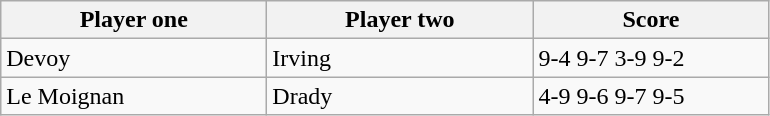<table class="wikitable">
<tr>
<th width=170>Player one</th>
<th width=170>Player two</th>
<th width=150>Score</th>
</tr>
<tr>
<td> Devoy</td>
<td> Irving</td>
<td>9-4 9-7 3-9 9-2</td>
</tr>
<tr>
<td> Le Moignan</td>
<td> Drady</td>
<td>4-9 9-6 9-7 9-5</td>
</tr>
</table>
